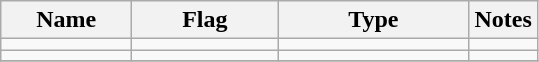<table class="wikitable sortable">
<tr>
<th scope="col" width="80px">Name</th>
<th scope="col" width="90px">Flag</th>
<th scope="col" width="120px">Type</th>
<th>Notes</th>
</tr>
<tr>
<td align="left"></td>
<td align="left"></td>
<td align="left"></td>
<td align="left"></td>
</tr>
<tr>
<td align="left"></td>
<td align="left"></td>
<td align="left"></td>
<td align="left"></td>
</tr>
<tr>
</tr>
</table>
